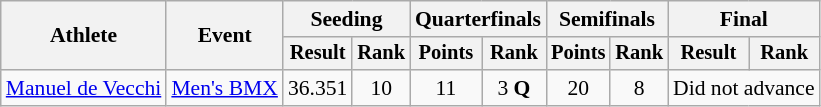<table class=wikitable style="font-size:90%">
<tr>
<th rowspan="2">Athlete</th>
<th rowspan="2">Event</th>
<th colspan="2">Seeding</th>
<th colspan="2">Quarterfinals</th>
<th colspan="2">Semifinals</th>
<th colspan="2">Final</th>
</tr>
<tr style="font-size:95%">
<th>Result</th>
<th>Rank</th>
<th>Points</th>
<th>Rank</th>
<th>Points</th>
<th>Rank</th>
<th>Result</th>
<th>Rank</th>
</tr>
<tr align=center>
<td align=left><a href='#'>Manuel de Vecchi</a></td>
<td align=left><a href='#'>Men's BMX</a></td>
<td>36.351</td>
<td>10</td>
<td>11</td>
<td>3 <strong>Q</strong></td>
<td>20</td>
<td>8</td>
<td colspan=2>Did not advance</td>
</tr>
</table>
